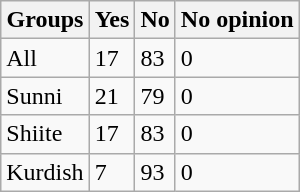<table class="wikitable">
<tr>
<th>Groups</th>
<th>Yes</th>
<th>No</th>
<th>No opinion</th>
</tr>
<tr>
<td>All</td>
<td>17</td>
<td>83</td>
<td>0</td>
</tr>
<tr>
<td>Sunni</td>
<td>21</td>
<td>79</td>
<td>0</td>
</tr>
<tr>
<td>Shiite</td>
<td>17</td>
<td>83</td>
<td>0</td>
</tr>
<tr>
<td>Kurdish</td>
<td>7</td>
<td>93</td>
<td>0</td>
</tr>
</table>
